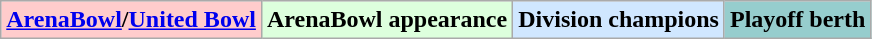<table class="wikitable">
<tr>
<td bgcolor="#FFCCCC"><strong><a href='#'>ArenaBowl</a>/<a href='#'>United Bowl</a></strong></td>
<td bgcolor="#DDFFDD"><strong>ArenaBowl appearance</strong></td>
<td bgcolor="#D0E7FF"><strong>Division champions</strong></td>
<td bgcolor="#96CDCD"><strong>Playoff berth</strong></td>
</tr>
</table>
